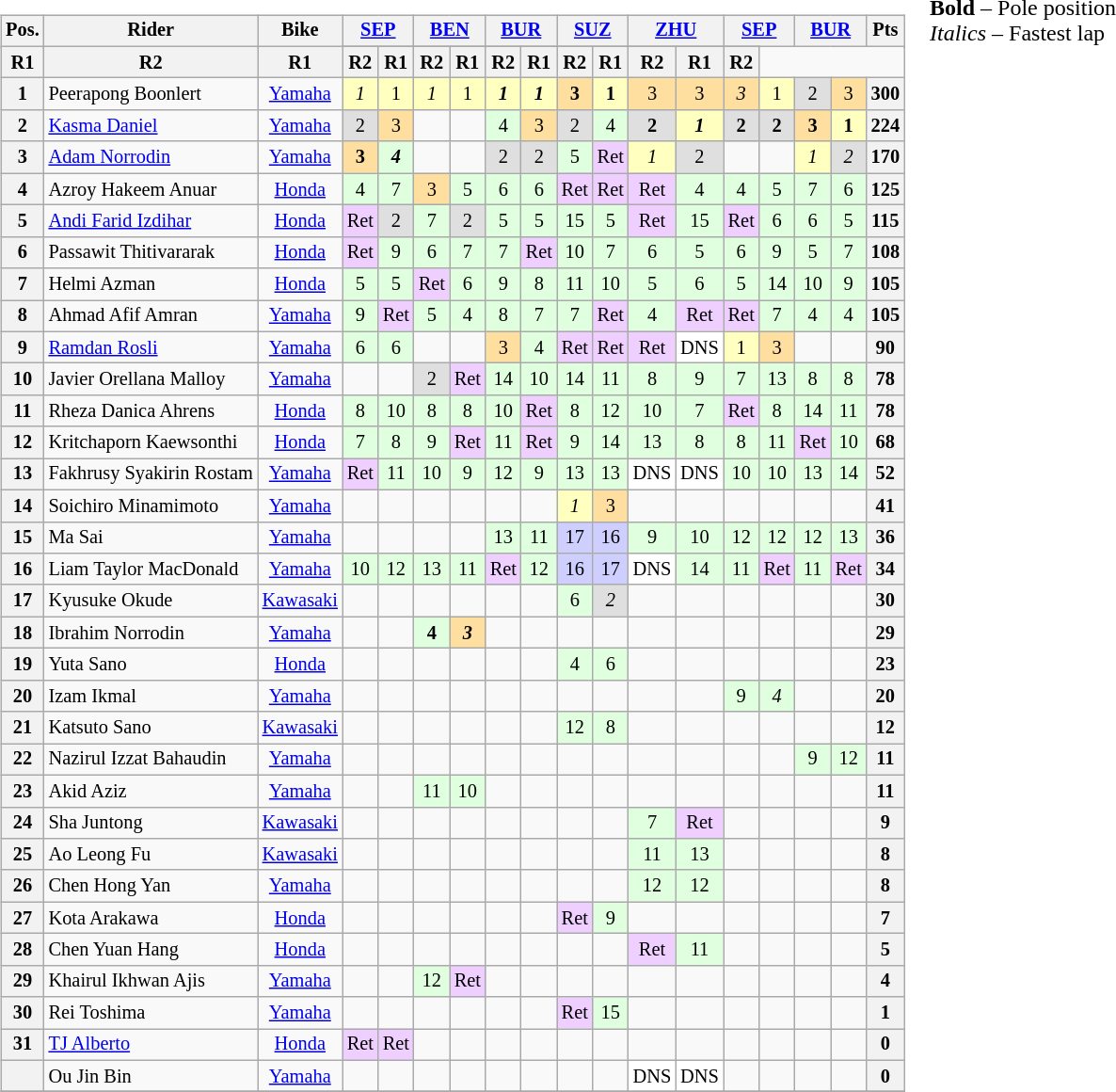<table>
<tr>
<td><br><table class="wikitable" style="font-size:85%; text-align:center;">
<tr>
<th rowspan="2">Pos.</th>
<th rowspan="2">Rider</th>
<th rowspan="2">Bike</th>
<th colspan="2"><a href='#'>SEP</a><br></th>
<th colspan="2"><a href='#'>BEN</a><br></th>
<th colspan="2"><a href='#'>BUR</a><br></th>
<th colspan="2"><a href='#'>SUZ</a><br></th>
<th colspan="2"><a href='#'>ZHU</a><br></th>
<th colspan="2"><a href='#'>SEP</a><br></th>
<th colspan="2"><a href='#'>BUR</a><br></th>
<th rowspan="2">Pts</th>
</tr>
<tr>
</tr>
<tr>
<th>R1</th>
<th>R2</th>
<th>R1</th>
<th>R2</th>
<th>R1</th>
<th>R2</th>
<th>R1</th>
<th>R2</th>
<th>R1</th>
<th>R2</th>
<th>R1</th>
<th>R2</th>
<th>R1</th>
<th>R2</th>
</tr>
<tr>
<th>1</th>
<td align="left"> Peerapong Boonlert</td>
<td><a href='#'>Yamaha</a></td>
<td style="background:#ffffbf;"><em>1</em></td>
<td style="background:#ffffbf;">1</td>
<td style="background:#ffffbf;"><em>1</em></td>
<td style="background:#ffffbf;">1</td>
<td style="background:#ffffbf;"><strong><em>1</em></strong></td>
<td style="background:#ffffbf;"><strong><em>1</em></strong></td>
<td style="background:#ffdf9f;"><strong>3</strong></td>
<td style="background:#ffffbf;"><strong>1</strong></td>
<td style="background:#ffdf9f;">3</td>
<td style="background:#ffdf9f;">3</td>
<td style="background:#ffdf9f;"><em>3</em></td>
<td style="background:#ffffbf;">1</td>
<td style="background:#dfdfdf;">2</td>
<td style="background:#ffdf9f;">3</td>
<th>300</th>
</tr>
<tr>
<th>2</th>
<td align="left"> <a href='#'>Kasma Daniel</a></td>
<td><a href='#'>Yamaha</a></td>
<td style="background:#dfdfdf;">2</td>
<td style="background:#ffdf9f;">3</td>
<td></td>
<td></td>
<td style="background:#dfffdf;">4</td>
<td style="background:#ffdf9f;">3</td>
<td style="background:#dfdfdf;">2</td>
<td style="background:#dfffdf;">4</td>
<td style="background:#dfdfdf;"><strong>2</strong></td>
<td style="background:#ffffbf;"><strong><em>1</em></strong></td>
<td style="background:#dfdfdf;"><strong>2</strong></td>
<td style="background:#dfdfdf;"><strong>2</strong></td>
<td style="background:#ffdf9f;"><strong>3</strong></td>
<td style="background:#ffffbf;"><strong>1</strong></td>
<th>224</th>
</tr>
<tr>
<th>3</th>
<td align="left"> <a href='#'>Adam Norrodin</a></td>
<td><a href='#'>Yamaha</a></td>
<td style="background:#ffdf9f;"><strong>3</strong></td>
<td style="background:#dfffdf;"><strong><em>4</em></strong></td>
<td></td>
<td></td>
<td style="background:#dfdfdf;">2</td>
<td style="background:#dfdfdf;">2</td>
<td style="background:#dfffdf;">5</td>
<td style="background:#efcfff;">Ret</td>
<td style="background:#ffffbf;"><em>1</em></td>
<td style="background:#dfdfdf;">2</td>
<td></td>
<td></td>
<td style="background:#ffffbf;"><em>1</em></td>
<td style="background:#dfdfdf;"><em>2</em></td>
<th>170</th>
</tr>
<tr>
<th>4</th>
<td align="left"> Azroy Hakeem Anuar</td>
<td><a href='#'>Honda</a></td>
<td style="background:#dfffdf;">4</td>
<td style="background:#dfffdf;">7</td>
<td style="background:#ffdf9f;">3</td>
<td style="background:#dfffdf;">5</td>
<td style="background:#dfffdf;">6</td>
<td style="background:#dfffdf;">6</td>
<td style="background:#efcfff;">Ret</td>
<td style="background:#efcfff;">Ret</td>
<td style="background:#efcfff;">Ret</td>
<td style="background:#dfffdf;">4</td>
<td style="background:#dfffdf;">4</td>
<td style="background:#dfffdf;">5</td>
<td style="background:#dfffdf;">7</td>
<td style="background:#dfffdf;">6</td>
<th>125</th>
</tr>
<tr>
<th>5</th>
<td align="left"> <a href='#'>Andi Farid Izdihar</a></td>
<td><a href='#'>Honda</a></td>
<td style="background:#efcfff;">Ret</td>
<td style="background:#dfdfdf;">2</td>
<td style="background:#dfffdf;">7</td>
<td style="background:#dfdfdf;">2</td>
<td style="background:#dfffdf;">5</td>
<td style="background:#dfffdf;">5</td>
<td style="background:#dfffdf;">15</td>
<td style="background:#dfffdf;">5</td>
<td style="background:#efcfff;">Ret</td>
<td style="background:#dfffdf;">15</td>
<td style="background:#efcfff;">Ret</td>
<td style="background:#dfffdf;">6</td>
<td style="background:#dfffdf;">6</td>
<td style="background:#dfffdf;">5</td>
<th>115</th>
</tr>
<tr>
<th>6</th>
<td align="left"> Passawit Thitivararak</td>
<td><a href='#'>Honda</a></td>
<td style="background:#efcfff;">Ret</td>
<td style="background:#dfffdf;">9</td>
<td style="background:#dfffdf;">6</td>
<td style="background:#dfffdf;">7</td>
<td style="background:#dfffdf;">7</td>
<td style="background:#efcfff;">Ret</td>
<td style="background:#dfffdf;">10</td>
<td style="background:#dfffdf;">7</td>
<td style="background:#dfffdf;">6</td>
<td style="background:#dfffdf;">5</td>
<td style="background:#dfffdf;">6</td>
<td style="background:#dfffdf;">9</td>
<td style="background:#dfffdf;">5</td>
<td style="background:#dfffdf;">7</td>
<th>108</th>
</tr>
<tr>
<th>7</th>
<td align="left"> Helmi Azman</td>
<td><a href='#'>Honda</a></td>
<td style="background:#dfffdf;">5</td>
<td style="background:#dfffdf;">5</td>
<td style="background:#efcfff;">Ret</td>
<td style="background:#dfffdf;">6</td>
<td style="background:#dfffdf;">9</td>
<td style="background:#dfffdf;">8</td>
<td style="background:#dfffdf;">11</td>
<td style="background:#dfffdf;">10</td>
<td style="background:#dfffdf;">5</td>
<td style="background:#dfffdf;">6</td>
<td style="background:#dfffdf;">5</td>
<td style="background:#dfffdf;">14</td>
<td style="background:#dfffdf;">10</td>
<td style="background:#dfffdf;">9</td>
<th>105</th>
</tr>
<tr>
<th>8</th>
<td align="left"> Ahmad Afif Amran</td>
<td><a href='#'>Yamaha</a></td>
<td style="background:#dfffdf;">9</td>
<td style="background:#efcfff;">Ret</td>
<td style="background:#dfffdf;">5</td>
<td style="background:#dfffdf;">4</td>
<td style="background:#dfffdf;">8</td>
<td style="background:#dfffdf;">7</td>
<td style="background:#dfffdf;">7</td>
<td style="background:#efcfff;">Ret</td>
<td style="background:#dfffdf;">4</td>
<td style="background:#efcfff;">Ret</td>
<td style="background:#efcfff;">Ret</td>
<td style="background:#dfffdf;">7</td>
<td style="background:#dfffdf;">4</td>
<td style="background:#dfffdf;">4</td>
<th>105</th>
</tr>
<tr>
<th>9</th>
<td align="left"> <a href='#'>Ramdan Rosli</a></td>
<td><a href='#'>Yamaha</a></td>
<td style="background:#dfffdf;">6</td>
<td style="background:#dfffdf;">6</td>
<td></td>
<td></td>
<td style="background:#ffdf9f;">3</td>
<td style="background:#dfffdf;">4</td>
<td style="background:#efcfff;">Ret</td>
<td style="background:#efcfff;">Ret</td>
<td style="background:#efcfff;">Ret</td>
<td style="background:#ffffff;">DNS</td>
<td style="background:#ffffbf;">1</td>
<td style="background:#ffdf9f;">3</td>
<td></td>
<td></td>
<th>90</th>
</tr>
<tr>
<th>10</th>
<td align="left"> Javier Orellana Malloy</td>
<td><a href='#'>Yamaha</a></td>
<td></td>
<td></td>
<td style="background:#dfdfdf;">2</td>
<td style="background:#efcfff;">Ret</td>
<td style="background:#dfffdf;">14</td>
<td style="background:#dfffdf;">10</td>
<td style="background:#dfffdf;">14</td>
<td style="background:#dfffdf;">11</td>
<td style="background:#dfffdf;">8</td>
<td style="background:#dfffdf;">9</td>
<td style="background:#dfffdf;">7</td>
<td style="background:#dfffdf;">13</td>
<td style="background:#dfffdf;">8</td>
<td style="background:#dfffdf;">8</td>
<th>78</th>
</tr>
<tr>
<th>11</th>
<td align="left"> Rheza Danica Ahrens</td>
<td><a href='#'>Honda</a></td>
<td style="background:#dfffdf;">8</td>
<td style="background:#dfffdf;">10</td>
<td style="background:#dfffdf;">8</td>
<td style="background:#dfffdf;">8</td>
<td style="background:#dfffdf;">10</td>
<td style="background:#efcfff;">Ret</td>
<td style="background:#dfffdf;">8</td>
<td style="background:#dfffdf;">12</td>
<td style="background:#dfffdf;">10</td>
<td style="background:#dfffdf;">7</td>
<td style="background:#efcfff;">Ret</td>
<td style="background:#dfffdf;">8</td>
<td style="background:#dfffdf;">14</td>
<td style="background:#dfffdf;">11</td>
<th>78</th>
</tr>
<tr>
<th>12</th>
<td align="left"> Kritchaporn Kaewsonthi</td>
<td><a href='#'>Honda</a></td>
<td style="background:#dfffdf;">7</td>
<td style="background:#dfffdf;">8</td>
<td style="background:#dfffdf;">9</td>
<td style="background:#efcfff;">Ret</td>
<td style="background:#dfffdf;">11</td>
<td style="background:#efcfff;">Ret</td>
<td style="background:#dfffdf;">9</td>
<td style="background:#dfffdf;">14</td>
<td style="background:#dfffdf;">13</td>
<td style="background:#dfffdf;">8</td>
<td style="background:#dfffdf;">8</td>
<td style="background:#dfffdf;">11</td>
<td style="background:#efcfff;">Ret</td>
<td style="background:#dfffdf;">10</td>
<th>68</th>
</tr>
<tr>
<th>13</th>
<td align="left"> Fakhrusy Syakirin Rostam</td>
<td><a href='#'>Yamaha</a></td>
<td style="background:#efcfff;">Ret</td>
<td style="background:#dfffdf;">11</td>
<td style="background:#dfffdf;">10</td>
<td style="background:#dfffdf;">9</td>
<td style="background:#dfffdf;">12</td>
<td style="background:#dfffdf;">9</td>
<td style="background:#dfffdf;">13</td>
<td style="background:#dfffdf;">13</td>
<td style="background:#ffffff;">DNS</td>
<td style="background:#ffffff;">DNS</td>
<td style="background:#dfffdf;">10</td>
<td style="background:#dfffdf;">10</td>
<td style="background:#dfffdf;">13</td>
<td style="background:#dfffdf;">14</td>
<th>52</th>
</tr>
<tr>
<th>14</th>
<td align="left"> Soichiro Minamimoto</td>
<td><a href='#'>Yamaha</a></td>
<td></td>
<td></td>
<td></td>
<td></td>
<td></td>
<td></td>
<td style="background:#ffffbf;"><em>1</em></td>
<td style="background:#ffdf9f;">3</td>
<td></td>
<td></td>
<td></td>
<td></td>
<td></td>
<td></td>
<th>41</th>
</tr>
<tr>
<th>15</th>
<td align="left"> Ma Sai</td>
<td><a href='#'>Yamaha</a></td>
<td></td>
<td></td>
<td></td>
<td></td>
<td style="background:#dfffdf;">13</td>
<td style="background:#dfffdf;">11</td>
<td style="background:#cfcfff;">17</td>
<td style="background:#cfcfff;">16</td>
<td style="background:#dfffdf;">9</td>
<td style="background:#dfffdf;">10</td>
<td style="background:#dfffdf;">12</td>
<td style="background:#dfffdf;">12</td>
<td style="background:#dfffdf;">12</td>
<td style="background:#dfffdf;">13</td>
<th>36</th>
</tr>
<tr>
<th>16</th>
<td align="left"> Liam Taylor MacDonald</td>
<td><a href='#'>Yamaha</a></td>
<td style="background:#dfffdf;">10</td>
<td style="background:#dfffdf;">12</td>
<td style="background:#dfffdf;">13</td>
<td style="background:#dfffdf;">11</td>
<td style="background:#efcfff;">Ret</td>
<td style="background:#dfffdf;">12</td>
<td style="background:#cfcfff;">16</td>
<td style="background:#cfcfff;">17</td>
<td style="background:#ffffff;">DNS</td>
<td style="background:#dfffdf;">14</td>
<td style="background:#dfffdf;">11</td>
<td style="background:#efcfff;">Ret</td>
<td style="background:#dfffdf;">11</td>
<td style="background:#efcfff;">Ret</td>
<th>34</th>
</tr>
<tr>
<th>17</th>
<td align="left"> Kyusuke Okude</td>
<td><a href='#'>Kawasaki</a></td>
<td></td>
<td></td>
<td></td>
<td></td>
<td></td>
<td></td>
<td style="background:#dfffdf;">6</td>
<td style="background:#dfdfdf;"><em>2</em></td>
<td></td>
<td></td>
<td></td>
<td></td>
<td></td>
<td></td>
<th>30</th>
</tr>
<tr>
<th>18</th>
<td align="left"> Ibrahim Norrodin</td>
<td><a href='#'>Yamaha</a></td>
<td></td>
<td></td>
<td style="background:#dfffdf;"><strong>4</strong></td>
<td style="background:#ffdf9f;"><strong><em>3</em></strong></td>
<td></td>
<td></td>
<td></td>
<td></td>
<td></td>
<td></td>
<td></td>
<td></td>
<td></td>
<td></td>
<th>29</th>
</tr>
<tr>
<th>19</th>
<td align="left"> Yuta Sano</td>
<td><a href='#'>Honda</a></td>
<td></td>
<td></td>
<td></td>
<td></td>
<td></td>
<td></td>
<td style="background:#dfffdf;">4</td>
<td style="background:#dfffdf;">6</td>
<td></td>
<td></td>
<td></td>
<td></td>
<td></td>
<td></td>
<th>23</th>
</tr>
<tr>
<th>20</th>
<td align="left"> Izam Ikmal</td>
<td><a href='#'>Yamaha</a></td>
<td></td>
<td></td>
<td></td>
<td></td>
<td></td>
<td></td>
<td></td>
<td></td>
<td></td>
<td></td>
<td style="background:#dfffdf;">9</td>
<td style="background:#dfffdf;"><em>4</em></td>
<td></td>
<td></td>
<th>20</th>
</tr>
<tr>
<th>21</th>
<td align="left"> Katsuto Sano</td>
<td><a href='#'>Kawasaki</a></td>
<td></td>
<td></td>
<td></td>
<td></td>
<td></td>
<td></td>
<td style="background:#dfffdf;">12</td>
<td style="background:#dfffdf;">8</td>
<td></td>
<td></td>
<td></td>
<td></td>
<td></td>
<td></td>
<th>12</th>
</tr>
<tr>
<th>22</th>
<td align="left"> Nazirul Izzat Bahaudin</td>
<td><a href='#'>Yamaha</a></td>
<td></td>
<td></td>
<td></td>
<td></td>
<td></td>
<td></td>
<td></td>
<td></td>
<td></td>
<td></td>
<td></td>
<td></td>
<td style="background:#dfffdf;">9</td>
<td style="background:#dfffdf;">12</td>
<th>11</th>
</tr>
<tr>
<th>23</th>
<td align="left"> Akid Aziz</td>
<td><a href='#'>Yamaha</a></td>
<td></td>
<td></td>
<td style="background:#dfffdf;">11</td>
<td style="background:#dfffdf;">10</td>
<td></td>
<td></td>
<td></td>
<td></td>
<td></td>
<td></td>
<td></td>
<td></td>
<td></td>
<td></td>
<th>11</th>
</tr>
<tr>
<th>24</th>
<td align="left"> Sha Juntong</td>
<td><a href='#'>Kawasaki</a></td>
<td></td>
<td></td>
<td></td>
<td></td>
<td></td>
<td></td>
<td></td>
<td></td>
<td style="background:#dfffdf;">7</td>
<td style="background:#efcfff;">Ret</td>
<td></td>
<td></td>
<td></td>
<td></td>
<th>9</th>
</tr>
<tr>
<th>25</th>
<td align="left"> Ao Leong Fu</td>
<td><a href='#'>Kawasaki</a></td>
<td></td>
<td></td>
<td></td>
<td></td>
<td></td>
<td></td>
<td></td>
<td></td>
<td style="background:#dfffdf;">11</td>
<td style="background:#dfffdf;">13</td>
<td></td>
<td></td>
<td></td>
<td></td>
<th>8</th>
</tr>
<tr>
<th>26</th>
<td align="left"> Chen Hong Yan</td>
<td><a href='#'>Yamaha</a></td>
<td></td>
<td></td>
<td></td>
<td></td>
<td></td>
<td></td>
<td></td>
<td></td>
<td style="background:#dfffdf;">12</td>
<td style="background:#dfffdf;">12</td>
<td></td>
<td></td>
<td></td>
<td></td>
<th>8</th>
</tr>
<tr>
<th>27</th>
<td align="left"> Kota Arakawa</td>
<td><a href='#'>Honda</a></td>
<td></td>
<td></td>
<td></td>
<td></td>
<td></td>
<td></td>
<td style="background:#efcfff;">Ret</td>
<td style="background:#dfffdf;">9</td>
<td></td>
<td></td>
<td></td>
<td></td>
<td></td>
<td></td>
<th>7</th>
</tr>
<tr>
<th>28</th>
<td align="left"> Chen Yuan Hang</td>
<td><a href='#'>Honda</a></td>
<td></td>
<td></td>
<td></td>
<td></td>
<td></td>
<td></td>
<td></td>
<td></td>
<td style="background:#efcfff;">Ret</td>
<td style="background:#dfffdf;">11</td>
<td></td>
<td></td>
<td></td>
<td></td>
<th>5</th>
</tr>
<tr>
<th>29</th>
<td align="left"> Khairul Ikhwan Ajis</td>
<td><a href='#'>Yamaha</a></td>
<td></td>
<td></td>
<td style="background:#dfffdf;">12</td>
<td style="background:#efcfff;">Ret</td>
<td></td>
<td></td>
<td></td>
<td></td>
<td></td>
<td></td>
<td></td>
<td></td>
<td></td>
<td></td>
<th>4</th>
</tr>
<tr>
<th>30</th>
<td align="left"> Rei Toshima</td>
<td><a href='#'>Yamaha</a></td>
<td></td>
<td></td>
<td></td>
<td></td>
<td></td>
<td></td>
<td style="background:#efcfff;">Ret</td>
<td style="background:#dfffdf;">15</td>
<td></td>
<td></td>
<td></td>
<td></td>
<td></td>
<td></td>
<th>1</th>
</tr>
<tr>
<th>31</th>
<td align="left"> <a href='#'>TJ Alberto</a></td>
<td><a href='#'>Honda</a></td>
<td style="background:#efcfff;">Ret</td>
<td style="background:#efcfff;">Ret</td>
<td></td>
<td></td>
<td></td>
<td></td>
<td></td>
<td></td>
<td></td>
<td></td>
<td></td>
<td></td>
<td></td>
<td></td>
<th>0</th>
</tr>
<tr>
<th></th>
<td align="left"> Ou Jin Bin</td>
<td><a href='#'>Yamaha</a></td>
<td></td>
<td></td>
<td></td>
<td></td>
<td></td>
<td></td>
<td></td>
<td></td>
<td style="background:#ffffff;">DNS</td>
<td style="background:#ffffff;">DNS</td>
<td></td>
<td></td>
<td></td>
<td></td>
<th>0</th>
</tr>
<tr>
</tr>
</table>
</td>
<td valign="top"><br>
<span><strong>Bold</strong> – Pole position<br><em>Italics</em> – Fastest lap</span></td>
</tr>
</table>
